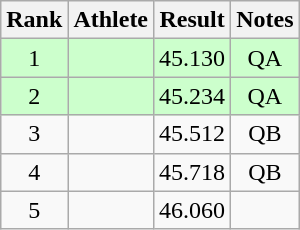<table class="wikitable" style="text-align:center">
<tr>
<th>Rank</th>
<th>Athlete</th>
<th>Result</th>
<th>Notes</th>
</tr>
<tr bgcolor=ccffcc>
<td>1</td>
<td align=left></td>
<td>45.130</td>
<td>QA</td>
</tr>
<tr bgcolor=ccffcc>
<td>2</td>
<td align=left></td>
<td>45.234</td>
<td>QA</td>
</tr>
<tr>
<td>3</td>
<td align=left></td>
<td>45.512</td>
<td>QB</td>
</tr>
<tr>
<td>4</td>
<td align=left></td>
<td>45.718</td>
<td>QB</td>
</tr>
<tr>
<td>5</td>
<td align=left></td>
<td>46.060</td>
<td></td>
</tr>
</table>
